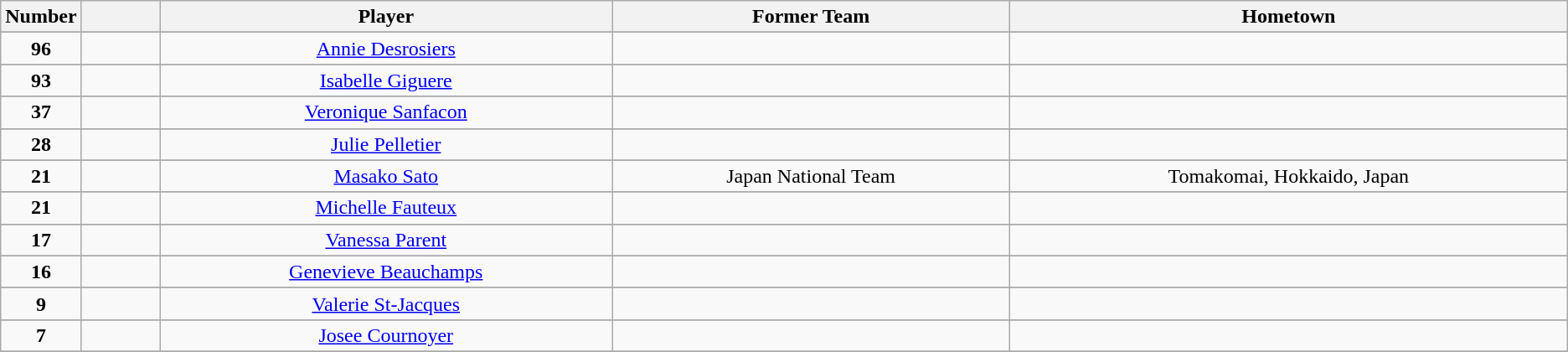<table class="wikitable" style="text-align:center">
<tr>
<th width=5%>Number</th>
<th width=5%></th>
<th !width=10%>Player</th>
<th !width=10%>Former Team</th>
<th !width=10%>Hometown</th>
</tr>
<tr>
</tr>
<tr>
<td><strong>96</strong></td>
<td></td>
<td><a href='#'>Annie Desrosiers</a></td>
<td></td>
<td></td>
</tr>
<tr>
</tr>
<tr>
<td><strong>93</strong></td>
<td></td>
<td><a href='#'>Isabelle Giguere</a></td>
<td></td>
<td></td>
</tr>
<tr>
</tr>
<tr>
<td><strong>37</strong></td>
<td></td>
<td><a href='#'>Veronique Sanfacon</a></td>
<td></td>
<td></td>
</tr>
<tr>
</tr>
<tr>
<td><strong>28</strong></td>
<td></td>
<td><a href='#'>Julie Pelletier</a></td>
<td></td>
<td></td>
</tr>
<tr>
</tr>
<tr>
<td><strong>21</strong></td>
<td></td>
<td><a href='#'>Masako Sato</a></td>
<td>Japan National Team</td>
<td>Tomakomai, Hokkaido, Japan</td>
</tr>
<tr>
</tr>
<tr>
<td><strong>21</strong></td>
<td></td>
<td><a href='#'>Michelle Fauteux</a></td>
<td></td>
<td></td>
</tr>
<tr>
</tr>
<tr>
<td><strong>17</strong></td>
<td></td>
<td><a href='#'>Vanessa Parent</a></td>
<td></td>
<td></td>
</tr>
<tr>
</tr>
<tr>
<td><strong>16</strong></td>
<td></td>
<td><a href='#'>Genevieve Beauchamps</a></td>
<td></td>
<td></td>
</tr>
<tr>
</tr>
<tr>
<td><strong>9</strong></td>
<td></td>
<td><a href='#'>Valerie St-Jacques</a></td>
<td></td>
<td></td>
</tr>
<tr>
</tr>
<tr>
<td><strong>7</strong></td>
<td></td>
<td><a href='#'>Josee Cournoyer</a></td>
<td></td>
<td></td>
</tr>
<tr>
</tr>
</table>
